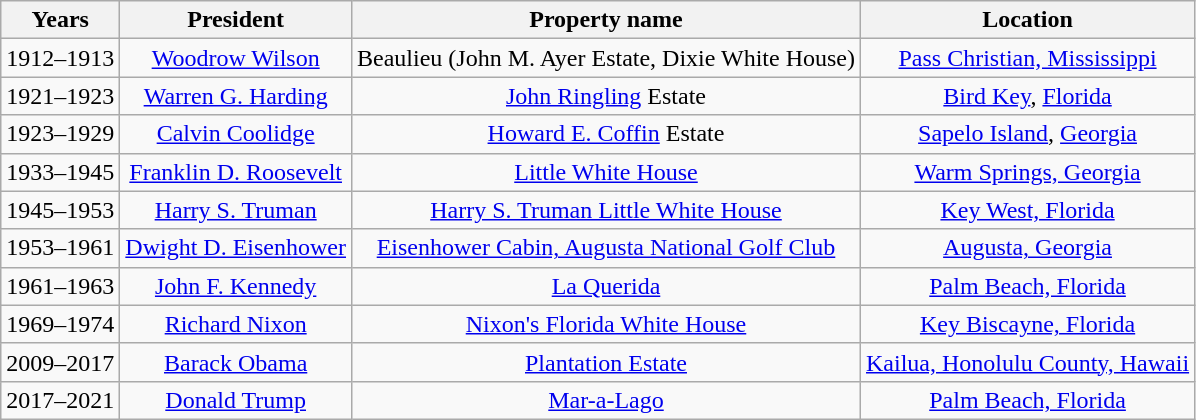<table class="wikitable" style="text-align: center;">
<tr>
<th>Years</th>
<th>President</th>
<th>Property name</th>
<th>Location</th>
</tr>
<tr>
<td>1912–1913</td>
<td><a href='#'>Woodrow Wilson</a></td>
<td>Beaulieu (John M. Ayer Estate, Dixie White House)</td>
<td><a href='#'>Pass Christian, Mississippi</a></td>
</tr>
<tr>
<td>1921–1923</td>
<td><a href='#'>Warren G. Harding</a></td>
<td><a href='#'>John Ringling</a> Estate</td>
<td><a href='#'>Bird Key</a>, <a href='#'>Florida</a></td>
</tr>
<tr>
<td>1923–1929</td>
<td><a href='#'>Calvin Coolidge</a></td>
<td><a href='#'>Howard E. Coffin</a> Estate</td>
<td><a href='#'>Sapelo Island</a>, <a href='#'>Georgia</a></td>
</tr>
<tr>
<td>1933–1945</td>
<td><a href='#'>Franklin D. Roosevelt</a></td>
<td><a href='#'>Little White House</a></td>
<td><a href='#'>Warm Springs, Georgia</a></td>
</tr>
<tr>
<td>1945–1953</td>
<td><a href='#'>Harry S. Truman</a></td>
<td><a href='#'>Harry S. Truman Little White House</a></td>
<td><a href='#'>Key West, Florida</a></td>
</tr>
<tr>
<td>1953–1961</td>
<td><a href='#'>Dwight D. Eisenhower</a></td>
<td><a href='#'>Eisenhower Cabin, Augusta National Golf Club</a></td>
<td><a href='#'>Augusta, Georgia</a></td>
</tr>
<tr>
<td>1961–1963</td>
<td><a href='#'>John F. Kennedy</a></td>
<td><a href='#'>La Querida</a></td>
<td><a href='#'>Palm Beach, Florida</a></td>
</tr>
<tr>
<td>1969–1974</td>
<td><a href='#'>Richard Nixon</a></td>
<td><a href='#'>Nixon's Florida White House</a></td>
<td><a href='#'>Key Biscayne, Florida</a></td>
</tr>
<tr>
<td>2009–2017</td>
<td><a href='#'>Barack Obama</a></td>
<td><a href='#'>Plantation Estate</a></td>
<td><a href='#'>Kailua, Honolulu County, Hawaii</a></td>
</tr>
<tr>
<td>2017–2021<br></td>
<td><a href='#'>Donald Trump</a></td>
<td><a href='#'>Mar-a-Lago</a></td>
<td><a href='#'>Palm Beach, Florida</a></td>
</tr>
</table>
